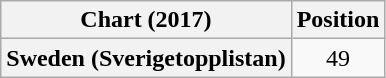<table class="wikitable plainrowheaders" style="text-align:center">
<tr>
<th scope="col">Chart (2017)</th>
<th scope="col">Position</th>
</tr>
<tr>
<th scope="row">Sweden (Sverigetopplistan)</th>
<td>49</td>
</tr>
</table>
